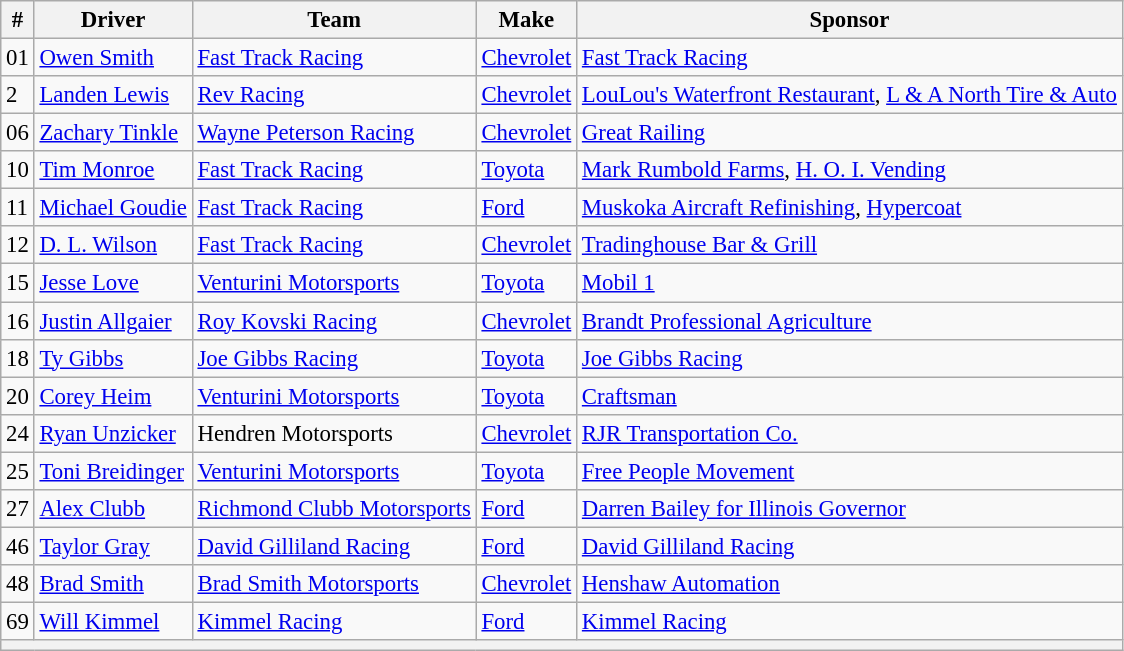<table class="wikitable" style="font-size:95%">
<tr>
<th>#</th>
<th>Driver</th>
<th>Team</th>
<th>Make</th>
<th>Sponsor</th>
</tr>
<tr>
<td>01</td>
<td><a href='#'>Owen Smith</a></td>
<td><a href='#'>Fast Track Racing</a></td>
<td><a href='#'>Chevrolet</a></td>
<td><a href='#'>Fast Track Racing</a></td>
</tr>
<tr>
<td>2</td>
<td><a href='#'>Landen Lewis</a></td>
<td><a href='#'>Rev Racing</a></td>
<td><a href='#'>Chevrolet</a></td>
<td nowrap><a href='#'>LouLou's Waterfront Restaurant</a>, <a href='#'>L & A North Tire & Auto</a></td>
</tr>
<tr>
<td>06</td>
<td><a href='#'>Zachary Tinkle</a></td>
<td><a href='#'>Wayne Peterson Racing</a></td>
<td><a href='#'>Chevrolet</a></td>
<td><a href='#'>Great Railing</a></td>
</tr>
<tr>
<td>10</td>
<td><a href='#'>Tim Monroe</a></td>
<td><a href='#'>Fast Track Racing</a></td>
<td><a href='#'>Toyota</a></td>
<td><a href='#'>Mark Rumbold Farms</a>, <a href='#'>H. O. I. Vending</a></td>
</tr>
<tr>
<td>11</td>
<td nowrap><a href='#'>Michael Goudie</a></td>
<td><a href='#'>Fast Track Racing</a></td>
<td><a href='#'>Ford</a></td>
<td><a href='#'>Muskoka Aircraft Refinishing</a>, <a href='#'>Hypercoat</a></td>
</tr>
<tr>
<td>12</td>
<td><a href='#'>D. L. Wilson</a></td>
<td><a href='#'>Fast Track Racing</a></td>
<td><a href='#'>Chevrolet</a></td>
<td><a href='#'>Tradinghouse Bar & Grill</a></td>
</tr>
<tr>
<td>15</td>
<td><a href='#'>Jesse Love</a></td>
<td><a href='#'>Venturini Motorsports</a></td>
<td><a href='#'>Toyota</a></td>
<td><a href='#'>Mobil 1</a></td>
</tr>
<tr>
<td>16</td>
<td><a href='#'>Justin Allgaier</a></td>
<td><a href='#'>Roy Kovski Racing</a></td>
<td><a href='#'>Chevrolet</a></td>
<td><a href='#'>Brandt Professional Agriculture</a></td>
</tr>
<tr>
<td>18</td>
<td><a href='#'>Ty Gibbs</a></td>
<td><a href='#'>Joe Gibbs Racing</a></td>
<td><a href='#'>Toyota</a></td>
<td><a href='#'>Joe Gibbs Racing</a></td>
</tr>
<tr>
<td>20</td>
<td><a href='#'>Corey Heim</a></td>
<td><a href='#'>Venturini Motorsports</a></td>
<td><a href='#'>Toyota</a></td>
<td><a href='#'>Craftsman</a></td>
</tr>
<tr>
<td>24</td>
<td><a href='#'>Ryan Unzicker</a></td>
<td>Hendren Motorsports</td>
<td><a href='#'>Chevrolet</a></td>
<td><a href='#'>RJR Transportation Co.</a></td>
</tr>
<tr>
<td>25</td>
<td><a href='#'>Toni Breidinger</a></td>
<td><a href='#'>Venturini Motorsports</a></td>
<td><a href='#'>Toyota</a></td>
<td><a href='#'>Free People Movement</a></td>
</tr>
<tr>
<td>27</td>
<td><a href='#'>Alex Clubb</a></td>
<td nowrap><a href='#'>Richmond Clubb Motorsports</a></td>
<td><a href='#'>Ford</a></td>
<td><a href='#'>Darren Bailey for Illinois Governor</a></td>
</tr>
<tr>
<td>46</td>
<td><a href='#'>Taylor Gray</a></td>
<td><a href='#'>David Gilliland Racing</a></td>
<td><a href='#'>Ford</a></td>
<td><a href='#'>David Gilliland Racing</a></td>
</tr>
<tr>
<td>48</td>
<td><a href='#'>Brad Smith</a></td>
<td><a href='#'>Brad Smith Motorsports</a></td>
<td><a href='#'>Chevrolet</a></td>
<td><a href='#'>Henshaw Automation</a></td>
</tr>
<tr>
<td>69</td>
<td><a href='#'>Will Kimmel</a></td>
<td><a href='#'>Kimmel Racing</a></td>
<td><a href='#'>Ford</a></td>
<td><a href='#'>Kimmel Racing</a></td>
</tr>
<tr>
<th colspan="5"></th>
</tr>
</table>
